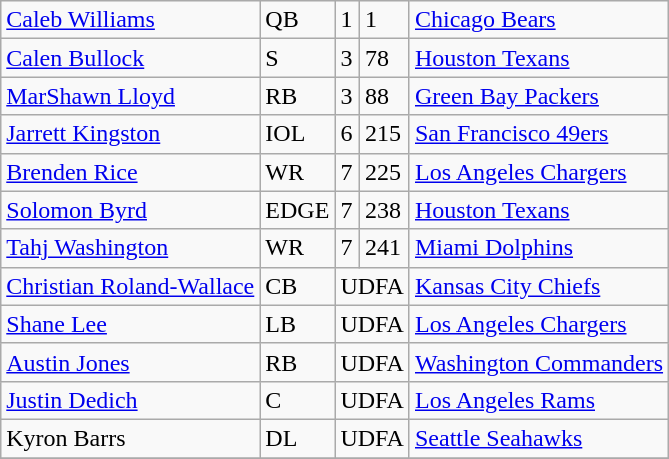<table class="wikitable" text-align:center;>
<tr>
<td><a href='#'>Caleb Williams</a></td>
<td>QB</td>
<td>1</td>
<td>1</td>
<td><a href='#'>Chicago Bears</a></td>
</tr>
<tr>
<td><a href='#'>Calen Bullock</a></td>
<td>S</td>
<td>3</td>
<td>78</td>
<td><a href='#'>Houston Texans</a></td>
</tr>
<tr>
<td><a href='#'>MarShawn Lloyd</a></td>
<td>RB</td>
<td>3</td>
<td>88</td>
<td><a href='#'>Green Bay Packers</a></td>
</tr>
<tr>
<td><a href='#'>Jarrett Kingston</a></td>
<td>IOL</td>
<td>6</td>
<td>215</td>
<td><a href='#'>San Francisco 49ers</a></td>
</tr>
<tr>
<td><a href='#'>Brenden Rice</a></td>
<td>WR</td>
<td>7</td>
<td>225</td>
<td><a href='#'>Los Angeles Chargers</a></td>
</tr>
<tr>
<td><a href='#'>Solomon Byrd</a></td>
<td>EDGE</td>
<td>7</td>
<td>238</td>
<td><a href='#'>Houston Texans</a></td>
</tr>
<tr>
<td><a href='#'>Tahj Washington</a></td>
<td>WR</td>
<td>7</td>
<td>241</td>
<td><a href='#'>Miami Dolphins</a></td>
</tr>
<tr>
<td><a href='#'>Christian Roland-Wallace</a></td>
<td>CB</td>
<td colspan="2">UDFA</td>
<td><a href='#'>Kansas City Chiefs</a></td>
</tr>
<tr>
<td><a href='#'>Shane Lee</a></td>
<td>LB</td>
<td colspan="2">UDFA</td>
<td><a href='#'>Los Angeles Chargers</a></td>
</tr>
<tr>
<td><a href='#'>Austin Jones</a></td>
<td>RB</td>
<td colspan="2">UDFA</td>
<td><a href='#'>Washington Commanders</a></td>
</tr>
<tr>
<td><a href='#'>Justin Dedich</a></td>
<td>C</td>
<td colspan="2">UDFA</td>
<td><a href='#'>Los Angeles Rams</a></td>
</tr>
<tr>
<td>Kyron Barrs</td>
<td>DL</td>
<td colspan="2">UDFA</td>
<td><a href='#'>Seattle Seahawks</a></td>
</tr>
<tr>
</tr>
</table>
